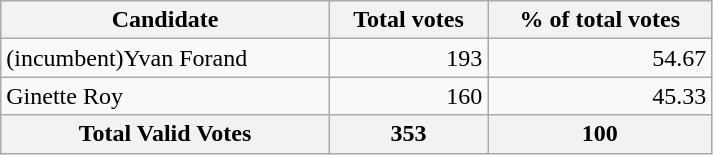<table class="wikitable" width="475">
<tr>
<th align="left">Candidate</th>
<th align="right">Total votes</th>
<th align="right">% of total votes</th>
</tr>
<tr>
<td align="left">(incumbent)Yvan Forand</td>
<td align="right">193</td>
<td align="right">54.67</td>
</tr>
<tr>
<td align="left">Ginette Roy</td>
<td align="right">160</td>
<td align="right">45.33</td>
</tr>
<tr>
<th align="left">Total Valid Votes</th>
<th align="right">353</th>
<th align="right">100</th>
</tr>
</table>
